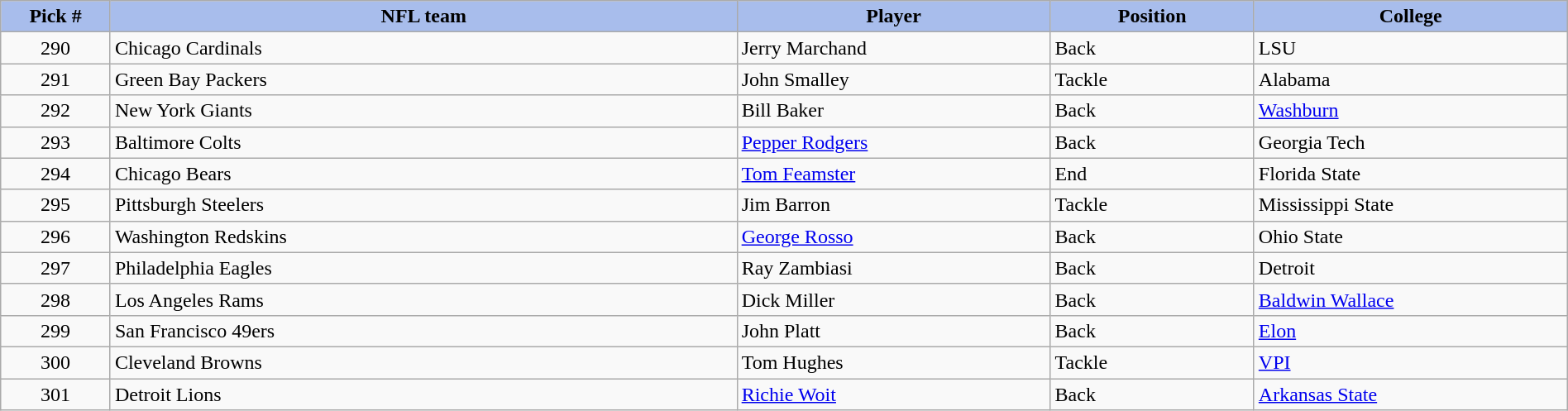<table class="wikitable sortable sortable" style="width: 100%">
<tr>
<th style="background:#a8bdec; width:7%;">Pick #</th>
<th style="width:40%; background:#a8bdec;">NFL team</th>
<th style="width:20%; background:#a8bdec;">Player</th>
<th style="width:13%; background:#a8bdec;">Position</th>
<th style="background:#A8BDEC;">College</th>
</tr>
<tr>
<td align=center>290</td>
<td>Chicago Cardinals</td>
<td>Jerry Marchand</td>
<td>Back</td>
<td>LSU</td>
</tr>
<tr>
<td align=center>291</td>
<td>Green Bay Packers</td>
<td>John Smalley</td>
<td>Tackle</td>
<td>Alabama</td>
</tr>
<tr>
<td align=center>292</td>
<td>New York Giants</td>
<td>Bill Baker</td>
<td>Back</td>
<td><a href='#'>Washburn</a></td>
</tr>
<tr>
<td align=center>293</td>
<td>Baltimore Colts</td>
<td><a href='#'>Pepper Rodgers</a></td>
<td>Back</td>
<td>Georgia Tech</td>
</tr>
<tr>
<td align=center>294</td>
<td>Chicago Bears</td>
<td><a href='#'>Tom Feamster</a></td>
<td>End</td>
<td>Florida State</td>
</tr>
<tr>
<td align=center>295</td>
<td>Pittsburgh Steelers</td>
<td>Jim Barron</td>
<td>Tackle</td>
<td>Mississippi State</td>
</tr>
<tr>
<td align=center>296</td>
<td>Washington Redskins</td>
<td><a href='#'>George Rosso</a></td>
<td>Back</td>
<td>Ohio State</td>
</tr>
<tr>
<td align=center>297</td>
<td>Philadelphia Eagles</td>
<td>Ray Zambiasi</td>
<td>Back</td>
<td>Detroit</td>
</tr>
<tr>
<td align=center>298</td>
<td>Los Angeles Rams</td>
<td>Dick Miller</td>
<td>Back</td>
<td><a href='#'>Baldwin Wallace</a></td>
</tr>
<tr>
<td align=center>299</td>
<td>San Francisco 49ers</td>
<td>John Platt</td>
<td>Back</td>
<td><a href='#'>Elon</a></td>
</tr>
<tr>
<td align=center>300</td>
<td>Cleveland Browns</td>
<td>Tom Hughes</td>
<td>Tackle</td>
<td><a href='#'>VPI</a></td>
</tr>
<tr>
<td align=center>301</td>
<td>Detroit Lions</td>
<td><a href='#'>Richie Woit</a></td>
<td>Back</td>
<td><a href='#'>Arkansas State</a></td>
</tr>
</table>
